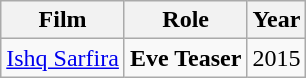<table class="wikitable">
<tr>
<th>Film</th>
<th>Role</th>
<th>Year</th>
</tr>
<tr>
<td><a href='#'>Ishq Sarfira</a></td>
<td><strong>Eve Teaser</strong></td>
<td>2015</td>
</tr>
</table>
